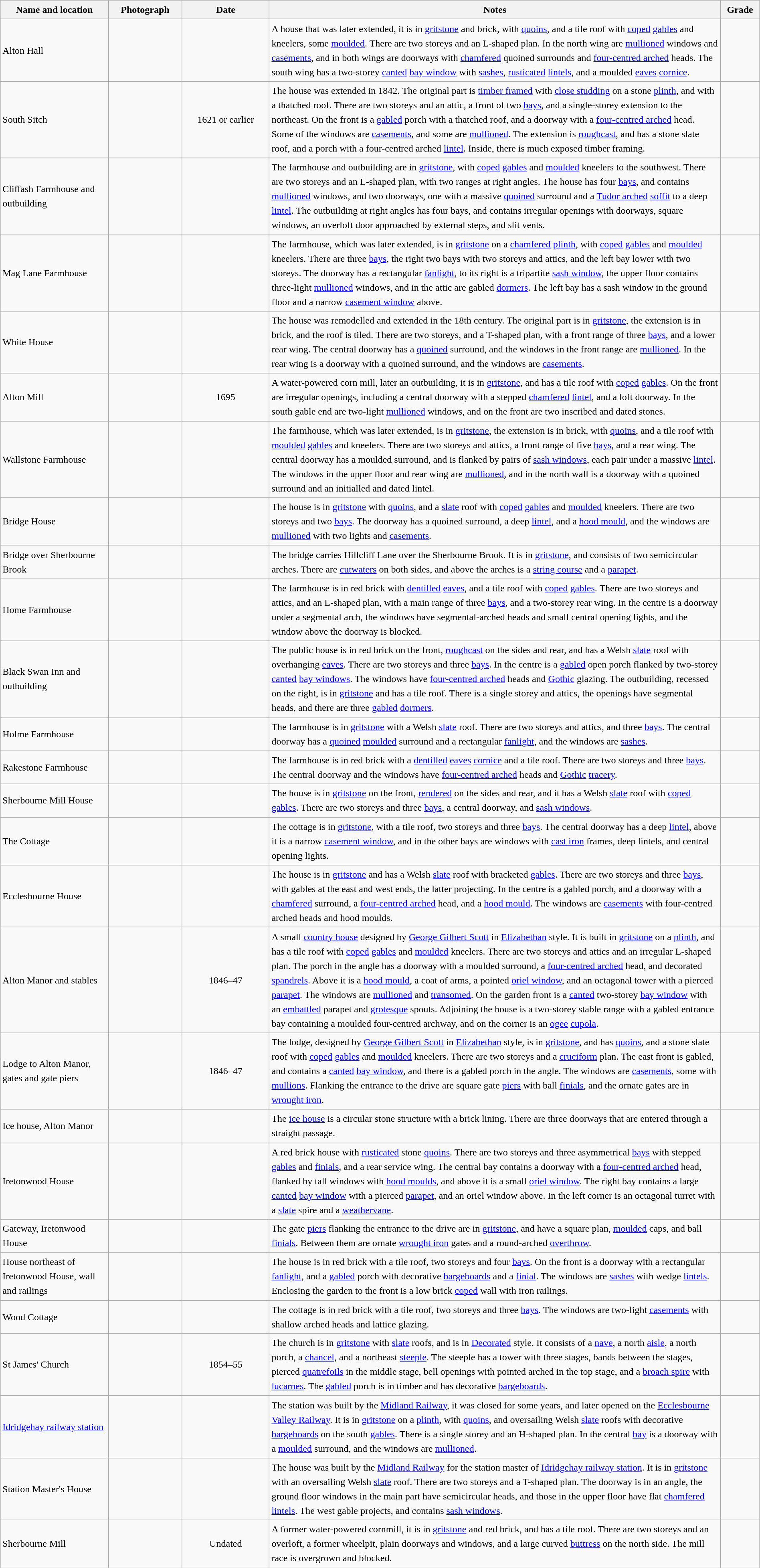<table class="wikitable sortable plainrowheaders" style="width:100%; border:0; text-align:left; line-height:150%;">
<tr>
<th scope="col"  style="width:150px">Name and location</th>
<th scope="col"  style="width:100px" class="unsortable">Photograph</th>
<th scope="col"  style="width:120px">Date</th>
<th scope="col"  style="width:650px" class="unsortable">Notes</th>
<th scope="col"  style="width:50px">Grade</th>
</tr>
<tr>
<td>Alton Hall<br><small></small></td>
<td></td>
<td align="center"></td>
<td>A house that was later extended, it is in <a href='#'>gritstone</a> and brick, with <a href='#'>quoins</a>, and a tile roof with <a href='#'>coped</a> <a href='#'>gables</a> and kneelers, some <a href='#'>moulded</a>.  There are two storeys and an L-shaped plan.  In the north wing are <a href='#'>mullioned</a> windows and <a href='#'>casements</a>, and in both wings are doorways with <a href='#'>chamfered</a> quoined surrounds and <a href='#'>four-centred arched</a> heads.  The south wing has a two-storey <a href='#'>canted</a> <a href='#'>bay window</a> with <a href='#'>sashes</a>, <a href='#'>rusticated</a> <a href='#'>lintels</a>, and a moulded <a href='#'>eaves</a> <a href='#'>cornice</a>.</td>
<td align="center" ></td>
</tr>
<tr>
<td>South Sitch<br><small></small></td>
<td></td>
<td align="center">1621 or earlier</td>
<td>The house was extended in 1842.  The original part is <a href='#'>timber framed</a> with <a href='#'>close studding</a> on a stone <a href='#'>plinth</a>, and with a thatched roof.  There are two storeys and an attic, a front of two <a href='#'>bays</a>, and a single-storey extension to the northeast.  On the front is a <a href='#'>gabled</a> porch with a thatched roof,  and a doorway with a <a href='#'>four-centred arched</a> head.  Some of the windows are <a href='#'>casements</a>, and some are <a href='#'>mullioned</a>.  The extension is <a href='#'>roughcast</a>, and has a stone slate roof, and a porch with a four-centred arched <a href='#'>lintel</a>.  Inside, there is much exposed timber framing.</td>
<td align="center" ></td>
</tr>
<tr>
<td>Cliffash Farmhouse and outbuilding<br><small></small></td>
<td></td>
<td align="center"></td>
<td>The farmhouse and outbuilding are in <a href='#'>gritstone</a>, with <a href='#'>coped</a> <a href='#'>gables</a> and <a href='#'>moulded</a> kneelers to the southwest.  There are two storeys and an L-shaped plan, with two ranges at right angles.  The house has four <a href='#'>bays</a>, and contains <a href='#'>mullioned</a> windows, and two doorways, one with a massive <a href='#'>quoined</a> surround and a <a href='#'>Tudor arched</a> <a href='#'>soffit</a> to a deep <a href='#'>lintel</a>.  The outbuilding at right angles has four bays, and contains irregular openings with doorways, square windows, an overloft door approached by external steps, and slit vents.</td>
<td align="center" ></td>
</tr>
<tr>
<td>Mag Lane Farmhouse<br><small></small></td>
<td></td>
<td align="center"></td>
<td>The farmhouse, which was later extended, is in <a href='#'>gritstone</a> on a <a href='#'>chamfered</a> <a href='#'>plinth</a>, with <a href='#'>coped</a> <a href='#'>gables</a> and <a href='#'>moulded</a> kneelers.  There are three <a href='#'>bays</a>, the right two bays with two storeys and attics, and the left bay lower with two storeys.  The doorway has a rectangular <a href='#'>fanlight</a>, to its right is a tripartite <a href='#'>sash window</a>, the upper floor contains three-light <a href='#'>mullioned</a> windows, and in the attic are gabled <a href='#'>dormers</a>.  The left bay has a sash window in the ground floor and a narrow <a href='#'>casement window</a> above.</td>
<td align="center" ></td>
</tr>
<tr>
<td>White House<br><small></small></td>
<td></td>
<td align="center"></td>
<td>The house was remodelled and extended in the 18th century.  The original part is in <a href='#'>gritstone</a>, the extension is in brick, and the roof is tiled.  There are two storeys, and a T-shaped plan, with a front range of three <a href='#'>bays</a>, and a lower rear wing.  The central doorway has a <a href='#'>quoined</a> surround, and the windows in the front range are <a href='#'>mullioned</a>.  In the rear wing is a doorway with a quoined surround, and the windows are <a href='#'>casements</a>.</td>
<td align="center" ></td>
</tr>
<tr>
<td>Alton Mill<br><small></small></td>
<td></td>
<td align="center">1695</td>
<td>A water-powered corn mill, later an outbuilding, it is in <a href='#'>gritstone</a>, and has a tile roof with <a href='#'>coped</a> <a href='#'>gables</a>.  On the front are irregular openings, including a central doorway with a stepped <a href='#'>chamfered</a> <a href='#'>lintel</a>, and a loft doorway.  In the south gable end are two-light <a href='#'>mullioned</a> windows, and on the front are two inscribed and dated stones.</td>
<td align="center" ></td>
</tr>
<tr>
<td>Wallstone Farmhouse<br><small></small></td>
<td></td>
<td align="center"></td>
<td>The farmhouse, which was later extended, is in <a href='#'>gritstone</a>, the extension is in brick, with <a href='#'>quoins</a>, and a tile roof with <a href='#'>moulded</a> <a href='#'>gables</a> and kneelers.  There are two storeys and attics, a front range of five <a href='#'>bays</a>, and a rear wing.  The central doorway has a moulded surround, and is flanked by pairs of <a href='#'>sash windows</a>, each pair under a massive <a href='#'>lintel</a>.  The windows in the upper floor and rear wing are <a href='#'>mullioned</a>, and in the north wall is a doorway with a quoined surround and an initialled and dated lintel.</td>
<td align="center" ></td>
</tr>
<tr>
<td>Bridge House<br><small></small></td>
<td></td>
<td align="center"></td>
<td>The house is in <a href='#'>gritstone</a> with <a href='#'>quoins</a>, and a <a href='#'>slate</a> roof with <a href='#'>coped</a> <a href='#'>gables</a> and <a href='#'>moulded</a> kneelers.  There are two storeys and two <a href='#'>bays</a>.  The doorway has a quoined surround, a deep <a href='#'>lintel</a>, and a <a href='#'>hood mould</a>, and the windows are <a href='#'>mullioned</a> with two lights and <a href='#'>casements</a>.</td>
<td align="center" ></td>
</tr>
<tr>
<td>Bridge over Sherbourne Brook<br><small></small></td>
<td></td>
<td align="center"></td>
<td>The bridge carries Hillcliff Lane over the Sherbourne Brook.  It is in <a href='#'>gritstone</a>, and consists of two semicircular arches.  There are <a href='#'>cutwaters</a> on both sides, and above the arches is a <a href='#'>string course</a> and a <a href='#'>parapet</a>.</td>
<td align="center" ></td>
</tr>
<tr>
<td>Home Farmhouse<br><small></small></td>
<td></td>
<td align="center"></td>
<td>The farmhouse is in red brick with <a href='#'>dentilled</a> <a href='#'>eaves</a>, and a tile roof with <a href='#'>coped</a> <a href='#'>gables</a>.  There are two storeys and attics, and an L-shaped plan, with a main range of three <a href='#'>bays</a>, and a two-storey rear wing.  In the centre is a doorway under a segmental arch, the windows have segmental-arched heads and small central opening lights, and the window above the doorway is blocked.</td>
<td align="center" ></td>
</tr>
<tr>
<td>Black Swan Inn and outbuilding<br><small></small></td>
<td></td>
<td align="center"></td>
<td>The public house is in red brick on the front, <a href='#'>roughcast</a> on the sides and rear, and has a Welsh <a href='#'>slate</a> roof with overhanging <a href='#'>eaves</a>.  There are two storeys and three <a href='#'>bays</a>.  In the centre is a <a href='#'>gabled</a> open porch flanked by two-storey <a href='#'>canted</a> <a href='#'>bay windows</a>.  The windows have <a href='#'>four-centred arched</a> heads and <a href='#'>Gothic</a> glazing.  The outbuilding, recessed on the right, is in <a href='#'>gritstone</a> and has a tile roof.  There is a single storey and attics, the openings have segmental heads, and there are three <a href='#'>gabled</a> <a href='#'>dormers</a>.</td>
<td align="center" ></td>
</tr>
<tr>
<td>Holme Farmhouse<br><small></small></td>
<td></td>
<td align="center"></td>
<td>The farmhouse is in <a href='#'>gritstone</a> with a Welsh <a href='#'>slate</a> roof.  There are two storeys and attics, and three <a href='#'>bays</a>.  The central doorway has a <a href='#'>quoined</a> <a href='#'>moulded</a> surround and a rectangular <a href='#'>fanlight</a>, and the windows are <a href='#'>sashes</a>.</td>
<td align="center" ></td>
</tr>
<tr>
<td>Rakestone Farmhouse<br><small></small></td>
<td></td>
<td align="center"></td>
<td>The farmhouse is in red brick with a <a href='#'>dentilled</a> <a href='#'>eaves</a> <a href='#'>cornice</a> and a tile roof.  There are two storeys and three <a href='#'>bays</a>.  The central doorway and the windows have <a href='#'>four-centred arched</a> heads and <a href='#'>Gothic</a> <a href='#'>tracery</a>.</td>
<td align="center" ></td>
</tr>
<tr>
<td>Sherbourne Mill House<br><small></small></td>
<td></td>
<td align="center"></td>
<td>The house is in <a href='#'>gritstone</a> on the front, <a href='#'>rendered</a> on the sides and rear, and it has a Welsh <a href='#'>slate</a> roof with <a href='#'>coped</a> <a href='#'>gables</a>.  There are two storeys and three <a href='#'>bays</a>, a central doorway, and <a href='#'>sash windows</a>.</td>
<td align="center" ></td>
</tr>
<tr>
<td>The Cottage<br><small></small></td>
<td></td>
<td align="center"></td>
<td>The cottage is in <a href='#'>gritstone</a>, with a tile roof, two storeys and three <a href='#'>bays</a>.  The central doorway has a deep <a href='#'>lintel</a>, above it is a narrow <a href='#'>casement window</a>, and in the other bays are windows with <a href='#'>cast iron</a> frames, deep lintels, and central opening lights.</td>
<td align="center" ></td>
</tr>
<tr>
<td>Ecclesbourne House<br><small></small></td>
<td></td>
<td align="center"></td>
<td>The house is in <a href='#'>gritstone</a> and has a Welsh <a href='#'>slate</a> roof with bracketed <a href='#'>gables</a>.  There are two storeys and three <a href='#'>bays</a>, with gables at the east and west ends, the latter projecting.  In the centre is a gabled porch, and a doorway with a <a href='#'>chamfered</a> surround, a <a href='#'>four-centred arched</a> head, and a <a href='#'>hood mould</a>.  The windows are <a href='#'>casements</a>  with four-centred arched heads and hood moulds.</td>
<td align="center" ></td>
</tr>
<tr>
<td>Alton Manor and stables<br><small></small></td>
<td></td>
<td align="center">1846–47</td>
<td>A small <a href='#'>country house</a> designed by <a href='#'>George Gilbert Scott</a> in <a href='#'>Elizabethan</a> style.  It is built in <a href='#'>gritstone</a> on a <a href='#'>plinth</a>, and has a tile roof with <a href='#'>coped</a> <a href='#'>gables</a> and <a href='#'>moulded</a> kneelers. There are two storeys and attics and an irregular L-shaped plan.  The porch in the angle has a doorway with a moulded surround, a <a href='#'>four-centred arched</a> head, and decorated <a href='#'>spandrels</a>.  Above it is a <a href='#'>hood mould</a>, a coat of arms, a pointed <a href='#'>oriel window</a>, and an octagonal tower with a pierced <a href='#'>parapet</a>.  The windows are <a href='#'>mullioned</a> and <a href='#'>transomed</a>.  On the garden front is a <a href='#'>canted</a> two-storey <a href='#'>bay window</a> with an <a href='#'>embattled</a> parapet and <a href='#'>grotesque</a> spouts.  Adjoining the house is a two-storey stable range with a gabled entrance bay containing a moulded four-centred archway, and on the corner is an <a href='#'>ogee</a> <a href='#'>cupola</a>.</td>
<td align="center" ></td>
</tr>
<tr>
<td>Lodge to Alton Manor, gates and gate piers<br><small></small></td>
<td></td>
<td align="center">1846–47</td>
<td>The lodge, designed by <a href='#'>George Gilbert Scott</a> in <a href='#'>Elizabethan</a> style, is in <a href='#'>gritstone</a>, and has <a href='#'>quoins</a>, and a stone slate roof with <a href='#'>coped</a> <a href='#'>gables</a> and <a href='#'>moulded</a> kneelers.  There are two storeys and a <a href='#'>cruciform</a> plan.  The east front is gabled, and contains a <a href='#'>canted</a> <a href='#'>bay window</a>, and there is a gabled porch in the angle.  The windows are <a href='#'>casements</a>, some with <a href='#'>mullions</a>.  Flanking the entrance to the drive are square gate <a href='#'>piers</a> with ball <a href='#'>finials</a>, and the ornate gates are in <a href='#'>wrought iron</a>.</td>
<td align="center" ></td>
</tr>
<tr>
<td>Ice house, Alton Manor<br><small></small></td>
<td></td>
<td align="center"></td>
<td>The <a href='#'>ice house</a> is a circular stone structure with a brick lining.  There are three doorways that are entered through a straight passage.</td>
<td align="center" ></td>
</tr>
<tr>
<td>Iretonwood House<br><small></small></td>
<td></td>
<td align="center"></td>
<td>A red brick house with <a href='#'>rusticated</a> stone <a href='#'>quoins</a>.  There are two storeys and three asymmetrical <a href='#'>bays</a> with stepped <a href='#'>gables</a> and <a href='#'>finials</a>, and a rear service wing.  The central bay contains a doorway with a <a href='#'>four-centred arched</a> head, flanked by tall windows with <a href='#'>hood moulds</a>, and above it is a small <a href='#'>oriel window</a>.  The right bay contains a large <a href='#'>canted</a> <a href='#'>bay window</a> with a pierced <a href='#'>parapet</a>, and an oriel window above.  In the left corner is an octagonal turret with a <a href='#'>slate</a> spire and a <a href='#'>weathervane</a>.</td>
<td align="center" ></td>
</tr>
<tr>
<td>Gateway, Iretonwood House<br><small></small></td>
<td></td>
<td align="center"></td>
<td>The gate <a href='#'>piers</a> flanking the entrance to the drive are in <a href='#'>gritstone</a>, and have a square plan, <a href='#'>moulded</a> caps, and ball <a href='#'>finials</a>.  Between them are ornate <a href='#'>wrought iron</a> gates and a round-arched <a href='#'>overthrow</a>.</td>
<td align="center" ></td>
</tr>
<tr>
<td>House northeast of Iretonwood House, wall and railings<br><small></small></td>
<td></td>
<td align="center"></td>
<td>The house is in red brick with a tile roof, two storeys and four <a href='#'>bays</a>.  On the front is a doorway with a rectangular <a href='#'>fanlight</a>, and a <a href='#'>gabled</a> porch with decorative <a href='#'>bargeboards</a> and a <a href='#'>finial</a>.  The windows are <a href='#'>sashes</a> with wedge <a href='#'>lintels</a>.  Enclosing the garden to the front is a low brick <a href='#'>coped</a> wall with iron railings.</td>
<td align="center" ></td>
</tr>
<tr>
<td>Wood Cottage<br><small></small></td>
<td></td>
<td align="center"></td>
<td>The cottage is in red brick with a tile roof, two storeys and three <a href='#'>bays</a>.  The windows are two-light <a href='#'>casements</a> with shallow arched heads and lattice glazing.</td>
<td align="center" ></td>
</tr>
<tr>
<td>St James' Church<br><small></small></td>
<td></td>
<td align="center">1854–55</td>
<td>The church is in <a href='#'>gritstone</a> with <a href='#'>slate</a> roofs, and is in <a href='#'>Decorated</a> style.  It consists of a <a href='#'>nave</a>, a north <a href='#'>aisle</a>, a north porch, a <a href='#'>chancel</a>, and a northeast <a href='#'>steeple</a>.  The steeple has a tower with three stages, bands between the stages, pierced <a href='#'>quatrefoils</a> in the middle stage, bell openings with pointed arched in the top stage, and a <a href='#'>broach spire</a> with <a href='#'>lucarnes</a>.  The <a href='#'>gabled</a> porch is in timber and has decorative <a href='#'>bargeboards</a>.</td>
<td align="center" ></td>
</tr>
<tr>
<td><a href='#'>Idridgehay railway station</a><br><small></small></td>
<td></td>
<td align="center"></td>
<td>The station was built by the <a href='#'>Midland Railway</a>, it was closed for some years, and later opened on the <a href='#'>Ecclesbourne Valley Railway</a>.  It is in <a href='#'>gritstone</a> on a <a href='#'>plinth</a>, with <a href='#'>quoins</a>, and oversailing Welsh <a href='#'>slate</a> roofs with decorative <a href='#'>bargeboards</a> on the south <a href='#'>gables</a>.  There is a single storey and an H-shaped plan.  In the central <a href='#'>bay</a> is a doorway with a <a href='#'>moulded</a> surround, and the windows are <a href='#'>mullioned</a>.</td>
<td align="center" ></td>
</tr>
<tr>
<td>Station Master's House<br><small></small></td>
<td></td>
<td align="center"></td>
<td>The house was built by the <a href='#'>Midland Railway</a> for the station master of <a href='#'>Idridgehay railway station</a>.  It is in <a href='#'>gritstone</a> with an oversailing Welsh <a href='#'>slate</a> roof.  There are two storeys and a T-shaped plan.  The doorway is in an angle, the ground floor windows in the main part have semicircular heads, and those in the upper floor have flat <a href='#'>chamfered</a> <a href='#'>lintels</a>.  The west gable projects, and contains <a href='#'>sash windows</a>.</td>
<td align="center" ></td>
</tr>
<tr>
<td>Sherbourne Mill<br><small></small></td>
<td></td>
<td align="center">Undated</td>
<td>A former water-powered cornmill, it is in <a href='#'>gritstone</a> and red brick, and has a tile roof.  There are two storeys and an overloft, a former wheelpit, plain doorways and windows, and a large curved <a href='#'>buttress</a> on the north side.  The mill race is overgrown and blocked.</td>
<td align="center" ></td>
</tr>
<tr>
</tr>
</table>
